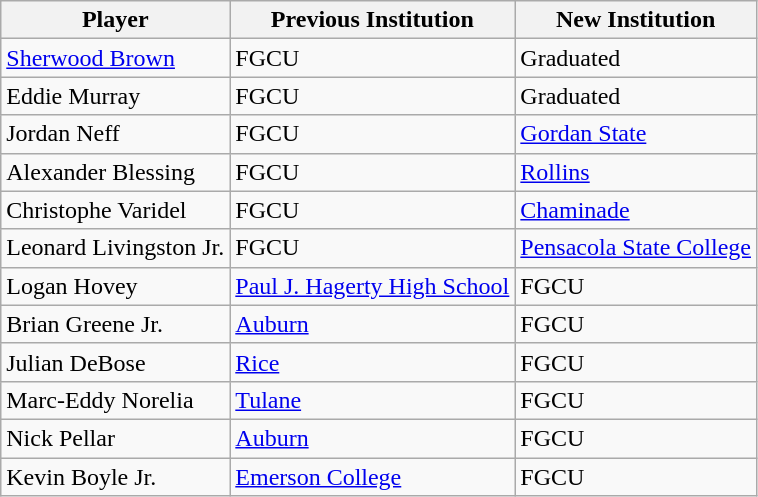<table class="wikitable sortable">
<tr>
<th>Player</th>
<th>Previous Institution</th>
<th>New Institution</th>
</tr>
<tr>
<td><a href='#'>Sherwood Brown</a></td>
<td>FGCU</td>
<td>Graduated</td>
</tr>
<tr>
<td>Eddie Murray</td>
<td>FGCU</td>
<td>Graduated</td>
</tr>
<tr>
<td>Jordan Neff</td>
<td>FGCU</td>
<td><a href='#'>Gordan State</a></td>
</tr>
<tr>
<td>Alexander Blessing</td>
<td>FGCU</td>
<td><a href='#'>Rollins</a></td>
</tr>
<tr>
<td>Christophe Varidel</td>
<td>FGCU</td>
<td><a href='#'>Chaminade</a></td>
</tr>
<tr>
<td>Leonard Livingston Jr.</td>
<td>FGCU</td>
<td><a href='#'>Pensacola State College</a></td>
</tr>
<tr>
<td>Logan Hovey</td>
<td><a href='#'>Paul J. Hagerty High School</a></td>
<td>FGCU</td>
</tr>
<tr>
<td>Brian Greene Jr.</td>
<td><a href='#'>Auburn</a></td>
<td>FGCU</td>
</tr>
<tr>
<td>Julian DeBose</td>
<td><a href='#'>Rice</a></td>
<td>FGCU</td>
</tr>
<tr>
<td>Marc-Eddy Norelia</td>
<td><a href='#'>Tulane</a></td>
<td>FGCU</td>
</tr>
<tr>
<td>Nick Pellar</td>
<td><a href='#'>Auburn</a></td>
<td>FGCU</td>
</tr>
<tr>
<td>Kevin Boyle Jr.</td>
<td><a href='#'>Emerson College</a></td>
<td>FGCU</td>
</tr>
</table>
